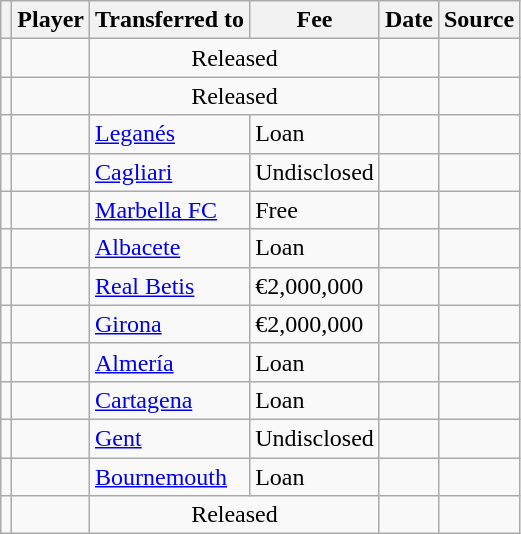<table class="wikitable plainrowheaders sortable">
<tr>
<th></th>
<th scope="col">Player</th>
<th>Transferred to</th>
<th style="width: 65px;">Fee</th>
<th scope="col">Date</th>
<th scope="col">Source</th>
</tr>
<tr>
<td align="center"></td>
<td></td>
<td colspan="2" style="text-align: center;">Released</td>
<td></td>
<td></td>
</tr>
<tr>
<td align="center"></td>
<td></td>
<td colspan="2" style="text-align: center;">Released</td>
<td></td>
<td></td>
</tr>
<tr>
<td align="center"></td>
<td></td>
<td> <a href='#'>Leganés</a></td>
<td>Loan</td>
<td></td>
<td></td>
</tr>
<tr>
<td align="center"></td>
<td></td>
<td> <a href='#'>Cagliari</a></td>
<td>Undisclosed</td>
<td></td>
<td></td>
</tr>
<tr>
<td align="center"></td>
<td></td>
<td> <a href='#'>Marbella FC</a></td>
<td>Free</td>
<td></td>
<td></td>
</tr>
<tr>
<td align="center"></td>
<td></td>
<td> <a href='#'>Albacete</a></td>
<td>Loan</td>
<td></td>
<td></td>
</tr>
<tr>
<td align="center"></td>
<td></td>
<td> <a href='#'>Real Betis</a></td>
<td>€2,000,000</td>
<td></td>
<td></td>
</tr>
<tr>
<td align="center"></td>
<td></td>
<td> <a href='#'>Girona</a></td>
<td>€2,000,000</td>
<td></td>
<td></td>
</tr>
<tr>
<td align="center"></td>
<td></td>
<td> <a href='#'>Almería</a></td>
<td>Loan</td>
<td></td>
<td></td>
</tr>
<tr>
<td align="center"></td>
<td></td>
<td> <a href='#'>Cartagena</a></td>
<td>Loan</td>
<td></td>
<td></td>
</tr>
<tr>
<td align="center"></td>
<td></td>
<td> <a href='#'>Gent</a></td>
<td>Undisclosed</td>
<td></td>
<td></td>
</tr>
<tr>
<td align="center"></td>
<td></td>
<td> <a href='#'>Bournemouth</a></td>
<td>Loan</td>
<td></td>
<td></td>
</tr>
<tr>
<td align="center"></td>
<td></td>
<td colspan="2" style="text-align: center;">Released</td>
<td></td>
<td></td>
</tr>
</table>
